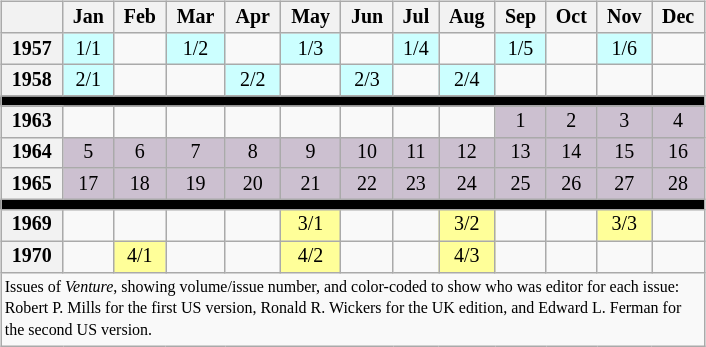<table class="wikitable" style="max-width: 470px; font-size: 10pt; line-height: 11pt; margin-left: 2em; text-align: center; float: right">
<tr>
<th></th>
<th>Jan</th>
<th>Feb</th>
<th>Mar</th>
<th>Apr</th>
<th>May</th>
<th>Jun</th>
<th>Jul</th>
<th>Aug</th>
<th>Sep</th>
<th>Oct</th>
<th>Nov</th>
<th>Dec</th>
</tr>
<tr>
<th>1957</th>
<td bgcolor=#ccffff>1/1</td>
<td></td>
<td bgcolor=#ccffff>1/2</td>
<td></td>
<td bgcolor=#ccffff>1/3</td>
<td></td>
<td bgcolor=#ccffff>1/4</td>
<td></td>
<td bgcolor=#ccffff>1/5</td>
<td></td>
<td bgcolor=#ccffff>1/6</td>
<td></td>
</tr>
<tr>
<th>1958</th>
<td bgcolor=#ccffff>2/1</td>
<td></td>
<td></td>
<td bgcolor=#ccffff>2/2</td>
<td></td>
<td bgcolor=#ccffff>2/3</td>
<td></td>
<td bgcolor=#ccffff>2/4</td>
<td></td>
<td></td>
<td></td>
<td></td>
</tr>
<tr>
<td style="line-height: 0pt;" colspan="13" bgcolor=#000000></td>
</tr>
<tr>
<th>1963</th>
<td></td>
<td></td>
<td></td>
<td></td>
<td></td>
<td></td>
<td></td>
<td></td>
<td bgcolor=#ccc0d0>1</td>
<td bgcolor=#ccc0d0>2</td>
<td bgcolor=#ccc0d0>3</td>
<td bgcolor=#ccc0d0>4</td>
</tr>
<tr>
<th>1964</th>
<td bgcolor=#ccc0d0>5</td>
<td bgcolor=#ccc0d0>6</td>
<td bgcolor=#ccc0d0>7</td>
<td bgcolor=#ccc0d0>8</td>
<td bgcolor=#ccc0d0>9</td>
<td bgcolor=#ccc0d0>10</td>
<td bgcolor=#ccc0d0>11</td>
<td bgcolor=#ccc0d0>12</td>
<td bgcolor=#ccc0d0>13</td>
<td bgcolor=#ccc0d0>14</td>
<td bgcolor=#ccc0d0>15</td>
<td bgcolor=#ccc0d0>16</td>
</tr>
<tr>
<th>1965</th>
<td bgcolor=#ccc0d0>17</td>
<td bgcolor=#ccc0d0>18</td>
<td bgcolor=#ccc0d0>19</td>
<td bgcolor=#ccc0d0>20</td>
<td bgcolor=#ccc0d0>21</td>
<td bgcolor=#ccc0d0>22</td>
<td bgcolor=#ccc0d0>23</td>
<td bgcolor=#ccc0d0>24</td>
<td bgcolor=#ccc0d0>25</td>
<td bgcolor=#ccc0d0>26</td>
<td bgcolor=#ccc0d0>27</td>
<td bgcolor=#ccc0d0>28</td>
</tr>
<tr>
<td style="line-height: 0pt;" colspan="13" bgcolor=#000000></td>
</tr>
<tr>
<th>1969</th>
<td></td>
<td></td>
<td></td>
<td></td>
<td bgcolor=#ffff99>3/1</td>
<td></td>
<td></td>
<td bgcolor=#ffff99>3/2</td>
<td></td>
<td></td>
<td bgcolor=#ffff99>3/3</td>
<td></td>
</tr>
<tr>
<th>1970</th>
<td></td>
<td bgcolor=#ffff99>4/1</td>
<td></td>
<td></td>
<td bgcolor=#ffff99>4/2</td>
<td></td>
<td></td>
<td bgcolor=#ffff99>4/3</td>
<td></td>
<td></td>
<td></td>
<td></td>
</tr>
<tr>
<td colspan="13" style="font-size: 8pt; text-align:left">Issues of <em>Venture</em>, showing volume/issue number, and color-coded to show who was editor for each issue: Robert P. Mills for the first US version, Ronald R. Wickers for the UK edition, and Edward L. Ferman for the second US version.</td>
</tr>
</table>
